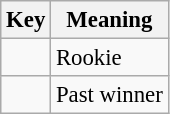<table class="wikitable" style="font-size: 95%;">
<tr>
<th>Key</th>
<th>Meaning</th>
</tr>
<tr>
<td align="center"><strong></strong></td>
<td>Rookie</td>
</tr>
<tr>
<td align="center"><strong></strong></td>
<td>Past winner</td>
</tr>
</table>
